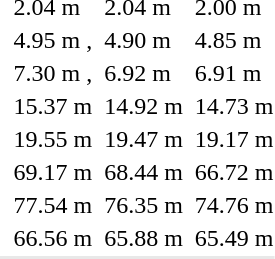<table>
<tr>
<td></td>
<td></td>
<td>2.04 m</td>
<td></td>
<td>2.04 m </td>
<td></td>
<td>2.00 m </td>
</tr>
<tr>
<td></td>
<td></td>
<td>4.95 m , </td>
<td></td>
<td>4.90 m</td>
<td></td>
<td>4.85 m</td>
</tr>
<tr>
<td></td>
<td></td>
<td>7.30 m , </td>
<td></td>
<td>6.92 m </td>
<td></td>
<td>6.91 m</td>
</tr>
<tr>
<td></td>
<td></td>
<td>15.37 m</td>
<td></td>
<td>14.92 m</td>
<td></td>
<td>14.73 m</td>
</tr>
<tr>
<td></td>
<td></td>
<td>19.55 m</td>
<td></td>
<td>19.47 m</td>
<td></td>
<td>19.17 m</td>
</tr>
<tr>
<td></td>
<td></td>
<td>69.17 m</td>
<td></td>
<td>68.44 m</td>
<td></td>
<td>66.72 m</td>
</tr>
<tr>
<td></td>
<td></td>
<td>77.54 m</td>
<td></td>
<td>76.35 m </td>
<td></td>
<td>74.76 m</td>
</tr>
<tr>
<td></td>
<td></td>
<td>66.56 m</td>
<td></td>
<td>65.88 m </td>
<td></td>
<td>65.49 m</td>
</tr>
<tr style="background:#e8e8e8;">
<td colspan=7></td>
</tr>
</table>
